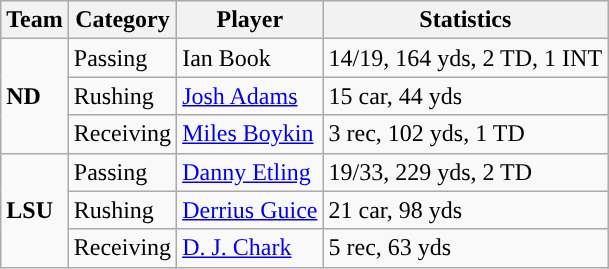<table class="wikitable">
<tr>
<th>Team</th>
<th>Category</th>
<th>Player</th>
<th>Statistics</th>
</tr>
<tr>
<td rowspan=3><strong>ND</strong></td>
<td>Passing</td>
<td>Ian Book</td>
<td>14/19, 164 yds, 2 TD, 1 INT</td>
</tr>
<tr>
<td>Rushing</td>
<td><a href='#'>Josh Adams</a></td>
<td>15 car, 44 yds</td>
</tr>
<tr>
<td>Receiving</td>
<td><a href='#'>Miles Boykin</a></td>
<td>3 rec, 102 yds, 1 TD</td>
</tr>
<tr>
<td rowspan=3><strong>LSU</strong></td>
<td>Passing</td>
<td><a href='#'>Danny Etling</a></td>
<td>19/33, 229 yds, 2 TD</td>
</tr>
<tr>
<td>Rushing</td>
<td><a href='#'>Derrius Guice</a></td>
<td>21 car, 98 yds</td>
</tr>
<tr>
<td>Receiving</td>
<td><a href='#'>D. J. Chark</a></td>
<td>5 rec, 63 yds</td>
</tr>
</table>
